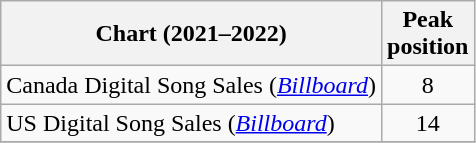<table class="wikitable sortable">
<tr>
<th>Chart (2021–2022)</th>
<th>Peak<br>position</th>
</tr>
<tr>
<td>Canada Digital Song Sales (<em><a href='#'>Billboard</a></em>)</td>
<td align="center">8</td>
</tr>
<tr>
<td>US Digital Song Sales (<em><a href='#'>Billboard</a></em>)</td>
<td align="center">14</td>
</tr>
<tr>
</tr>
</table>
